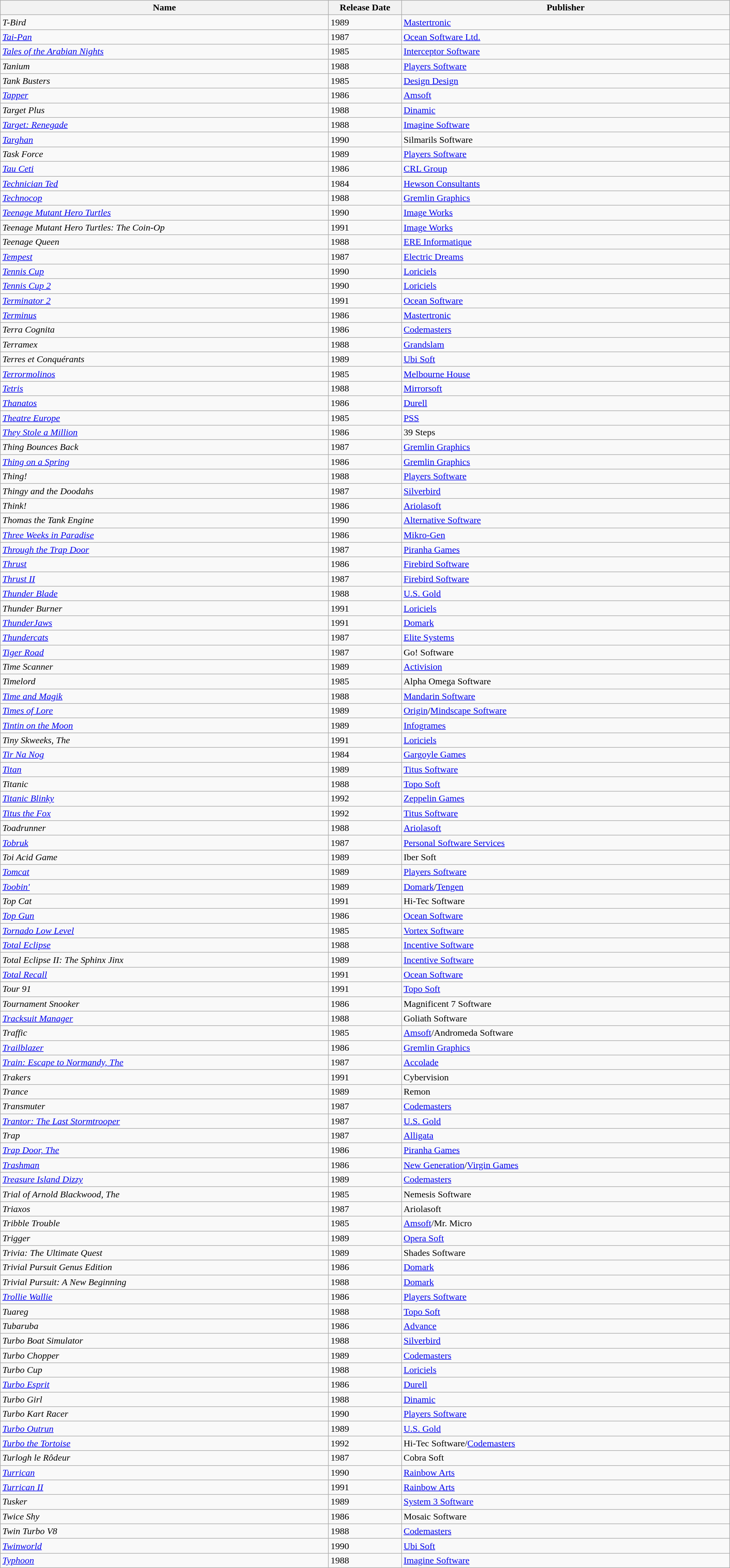<table class="wikitable sortable" style="width:100%;">
<tr>
<th style="width:45%;">Name</th>
<th style="width:10%;">Release Date</th>
<th style="width:45%;">Publisher</th>
</tr>
<tr>
<td><em>T-Bird</em></td>
<td>1989</td>
<td><a href='#'>Mastertronic</a></td>
</tr>
<tr>
<td><em><a href='#'>Tai-Pan</a></em></td>
<td>1987</td>
<td><a href='#'>Ocean Software Ltd.</a></td>
</tr>
<tr>
<td><em><a href='#'>Tales of the Arabian Nights</a></em></td>
<td>1985</td>
<td><a href='#'>Interceptor Software</a></td>
</tr>
<tr>
<td><em>Tanium</em></td>
<td>1988</td>
<td><a href='#'>Players Software</a></td>
</tr>
<tr>
<td><em>Tank Busters</em></td>
<td>1985</td>
<td><a href='#'>Design Design</a></td>
</tr>
<tr>
<td><em><a href='#'>Tapper</a></em></td>
<td>1986</td>
<td><a href='#'>Amsoft</a></td>
</tr>
<tr>
<td><em>Target Plus</em></td>
<td>1988</td>
<td><a href='#'>Dinamic</a></td>
</tr>
<tr>
<td><em><a href='#'>Target: Renegade</a></em></td>
<td>1988</td>
<td><a href='#'>Imagine Software</a></td>
</tr>
<tr>
<td><em><a href='#'>Targhan</a></em></td>
<td>1990</td>
<td>Silmarils Software</td>
</tr>
<tr>
<td><em>Task Force</em></td>
<td>1989</td>
<td><a href='#'>Players Software</a></td>
</tr>
<tr>
<td><em><a href='#'>Tau Ceti</a></em></td>
<td>1986</td>
<td><a href='#'>CRL Group</a></td>
</tr>
<tr>
<td><em><a href='#'>Technician Ted</a></em></td>
<td>1984</td>
<td><a href='#'>Hewson Consultants</a></td>
</tr>
<tr>
<td><em><a href='#'>Technocop</a></em></td>
<td>1988</td>
<td><a href='#'>Gremlin Graphics</a></td>
</tr>
<tr>
<td><em><a href='#'>Teenage Mutant Hero Turtles</a></em></td>
<td>1990</td>
<td><a href='#'>Image Works</a></td>
</tr>
<tr>
<td><em>Teenage Mutant Hero Turtles: The Coin-Op</em></td>
<td>1991</td>
<td><a href='#'>Image Works</a></td>
</tr>
<tr>
<td><em>Teenage Queen</em></td>
<td>1988</td>
<td><a href='#'>ERE Informatique</a></td>
</tr>
<tr>
<td><em><a href='#'>Tempest</a></em></td>
<td>1987</td>
<td><a href='#'>Electric Dreams</a></td>
</tr>
<tr>
<td><em><a href='#'>Tennis Cup</a></em></td>
<td>1990</td>
<td><a href='#'>Loriciels</a></td>
</tr>
<tr>
<td><em><a href='#'>Tennis Cup 2</a></em></td>
<td>1990</td>
<td><a href='#'>Loriciels</a></td>
</tr>
<tr>
<td><em><a href='#'>Terminator 2</a></em></td>
<td>1991</td>
<td><a href='#'>Ocean Software</a></td>
</tr>
<tr>
<td><em><a href='#'>Terminus</a></em></td>
<td>1986</td>
<td><a href='#'>Mastertronic</a></td>
</tr>
<tr>
<td><em>Terra Cognita</em></td>
<td>1986</td>
<td><a href='#'>Codemasters</a></td>
</tr>
<tr>
<td><em>Terramex</em></td>
<td>1988</td>
<td><a href='#'>Grandslam</a></td>
</tr>
<tr>
<td><em>Terres et Conquérants</em></td>
<td>1989</td>
<td><a href='#'>Ubi Soft</a></td>
</tr>
<tr>
<td><em><a href='#'>Terrormolinos</a></em></td>
<td>1985</td>
<td><a href='#'>Melbourne House</a></td>
</tr>
<tr>
<td><em><a href='#'>Tetris</a></em></td>
<td>1988</td>
<td><a href='#'>Mirrorsoft</a></td>
</tr>
<tr>
<td><em><a href='#'>Thanatos</a></em></td>
<td>1986</td>
<td><a href='#'>Durell</a></td>
</tr>
<tr>
<td><em><a href='#'>Theatre Europe</a></em></td>
<td>1985</td>
<td><a href='#'>PSS</a></td>
</tr>
<tr>
<td><em><a href='#'>They Stole a Million</a></em></td>
<td>1986</td>
<td>39 Steps</td>
</tr>
<tr>
<td><em>Thing Bounces Back</em></td>
<td>1987</td>
<td><a href='#'>Gremlin Graphics</a></td>
</tr>
<tr>
<td><em><a href='#'>Thing on a Spring</a></em></td>
<td>1986</td>
<td><a href='#'>Gremlin Graphics</a></td>
</tr>
<tr>
<td><em>Thing!</em></td>
<td>1988</td>
<td><a href='#'>Players Software</a></td>
</tr>
<tr>
<td><em>Thingy and the Doodahs</em></td>
<td>1987</td>
<td><a href='#'>Silverbird</a></td>
</tr>
<tr>
<td><em>Think!</em></td>
<td>1986</td>
<td><a href='#'>Ariolasoft</a></td>
</tr>
<tr>
<td><em>Thomas the Tank Engine</em></td>
<td>1990</td>
<td><a href='#'>Alternative Software</a></td>
</tr>
<tr>
<td><em><a href='#'>Three Weeks in Paradise</a></em></td>
<td>1986</td>
<td><a href='#'>Mikro-Gen</a></td>
</tr>
<tr>
<td><em><a href='#'>Through the Trap Door</a></em></td>
<td>1987</td>
<td><a href='#'>Piranha Games</a></td>
</tr>
<tr>
<td><em><a href='#'>Thrust</a></em></td>
<td>1986</td>
<td><a href='#'>Firebird Software</a></td>
</tr>
<tr>
<td><em><a href='#'>Thrust II</a></em></td>
<td>1987</td>
<td><a href='#'>Firebird Software</a></td>
</tr>
<tr>
<td><em><a href='#'>Thunder Blade</a></em></td>
<td>1988</td>
<td><a href='#'>U.S. Gold</a></td>
</tr>
<tr>
<td><em>Thunder Burner</em></td>
<td>1991</td>
<td><a href='#'>Loriciels</a></td>
</tr>
<tr>
<td><em><a href='#'>ThunderJaws</a></em></td>
<td>1991</td>
<td><a href='#'>Domark</a></td>
</tr>
<tr>
<td><em><a href='#'>Thundercats</a></em></td>
<td>1987</td>
<td><a href='#'>Elite Systems</a></td>
</tr>
<tr>
<td><em><a href='#'>Tiger Road</a></em></td>
<td>1987</td>
<td>Go! Software</td>
</tr>
<tr>
<td><em>Time Scanner</em></td>
<td>1989</td>
<td><a href='#'>Activision</a></td>
</tr>
<tr>
<td><em>Timelord</em></td>
<td>1985</td>
<td>Alpha Omega Software</td>
</tr>
<tr>
<td><em><a href='#'>Time and Magik</a></em></td>
<td>1988</td>
<td><a href='#'>Mandarin Software</a></td>
</tr>
<tr>
<td><em><a href='#'>Times of Lore</a></em></td>
<td>1989</td>
<td><a href='#'>Origin</a>/<a href='#'>Mindscape Software</a></td>
</tr>
<tr>
<td><em><a href='#'>Tintin on the Moon</a></em></td>
<td>1989</td>
<td><a href='#'>Infogrames</a></td>
</tr>
<tr>
<td><em>Tiny Skweeks, The</em></td>
<td>1991</td>
<td><a href='#'>Loriciels</a></td>
</tr>
<tr>
<td><em><a href='#'>Tir Na Nog</a></em></td>
<td>1984</td>
<td><a href='#'>Gargoyle Games</a></td>
</tr>
<tr>
<td><em><a href='#'>Titan</a></em></td>
<td>1989</td>
<td><a href='#'>Titus Software</a></td>
</tr>
<tr>
<td><em>Titanic</em></td>
<td>1988</td>
<td><a href='#'>Topo Soft</a></td>
</tr>
<tr>
<td><em><a href='#'>Titanic Blinky</a></em></td>
<td>1992</td>
<td><a href='#'>Zeppelin Games</a></td>
</tr>
<tr>
<td><em><a href='#'>Titus the Fox</a></em></td>
<td>1992</td>
<td><a href='#'>Titus Software</a></td>
</tr>
<tr>
<td><em>Toadrunner</em></td>
<td>1988</td>
<td><a href='#'>Ariolasoft</a></td>
</tr>
<tr>
<td><em><a href='#'>Tobruk</a></em></td>
<td>1987</td>
<td><a href='#'>Personal Software Services</a></td>
</tr>
<tr>
<td><em>Toi Acid Game</em></td>
<td>1989</td>
<td>Iber Soft</td>
</tr>
<tr>
<td><em><a href='#'>Tomcat</a></em></td>
<td>1989</td>
<td><a href='#'>Players Software</a></td>
</tr>
<tr>
<td><em><a href='#'>Toobin'</a></em></td>
<td>1989</td>
<td><a href='#'>Domark</a>/<a href='#'>Tengen</a></td>
</tr>
<tr>
<td><em>Top Cat</em></td>
<td>1991</td>
<td>Hi-Tec Software</td>
</tr>
<tr>
<td><em><a href='#'>Top Gun</a></em></td>
<td>1986</td>
<td><a href='#'>Ocean Software</a></td>
</tr>
<tr>
<td><em><a href='#'>Tornado Low Level</a></em></td>
<td>1985</td>
<td><a href='#'>Vortex Software</a></td>
</tr>
<tr>
<td><em><a href='#'>Total Eclipse</a></em></td>
<td>1988</td>
<td><a href='#'>Incentive Software</a></td>
</tr>
<tr>
<td><em>Total Eclipse II: The Sphinx Jinx</em></td>
<td>1989</td>
<td><a href='#'>Incentive Software</a></td>
</tr>
<tr>
<td><em><a href='#'>Total Recall</a></em></td>
<td>1991</td>
<td><a href='#'>Ocean Software</a></td>
</tr>
<tr>
<td><em>Tour 91</em></td>
<td>1991</td>
<td><a href='#'>Topo Soft</a></td>
</tr>
<tr>
<td><em>Tournament Snooker</em></td>
<td>1986</td>
<td>Magnificent 7 Software</td>
</tr>
<tr>
<td><em><a href='#'>Tracksuit Manager</a></em></td>
<td>1988</td>
<td>Goliath Software</td>
</tr>
<tr>
<td><em>Traffic</em></td>
<td>1985</td>
<td><a href='#'>Amsoft</a>/Andromeda Software</td>
</tr>
<tr>
<td><em><a href='#'>Trailblazer</a></em></td>
<td>1986</td>
<td><a href='#'>Gremlin Graphics</a></td>
</tr>
<tr>
<td><em><a href='#'>Train: Escape to Normandy, The</a></em></td>
<td>1987</td>
<td><a href='#'>Accolade</a></td>
</tr>
<tr>
<td><em>Trakers</em></td>
<td>1991</td>
<td>Cybervision</td>
</tr>
<tr>
<td><em>Trance</em></td>
<td>1989</td>
<td>Remon</td>
</tr>
<tr>
<td><em>Transmuter</em></td>
<td>1987</td>
<td><a href='#'>Codemasters</a></td>
</tr>
<tr>
<td><em><a href='#'>Trantor: The Last Stormtrooper</a></em></td>
<td>1987</td>
<td><a href='#'>U.S. Gold</a></td>
</tr>
<tr>
<td><em>Trap</em></td>
<td>1987</td>
<td><a href='#'>Alligata</a></td>
</tr>
<tr>
<td><em><a href='#'>Trap Door, The</a></em></td>
<td>1986</td>
<td><a href='#'>Piranha Games</a></td>
</tr>
<tr>
<td><em><a href='#'>Trashman</a></em></td>
<td>1986</td>
<td><a href='#'>New Generation</a>/<a href='#'>Virgin Games</a></td>
</tr>
<tr>
<td><em><a href='#'>Treasure Island Dizzy</a></em></td>
<td>1989</td>
<td><a href='#'>Codemasters</a></td>
</tr>
<tr>
<td><em>Trial of Arnold Blackwood, The</em></td>
<td>1985</td>
<td>Nemesis Software</td>
</tr>
<tr>
<td><em>Triaxos</em></td>
<td>1987</td>
<td>Ariolasoft</td>
</tr>
<tr>
<td><em>Tribble Trouble</em></td>
<td>1985</td>
<td><a href='#'>Amsoft</a>/Mr. Micro</td>
</tr>
<tr>
<td><em>Trigger</em></td>
<td>1989</td>
<td><a href='#'>Opera Soft</a></td>
</tr>
<tr>
<td><em>Trivia: The Ultimate Quest</em></td>
<td>1989</td>
<td>Shades Software</td>
</tr>
<tr>
<td><em>Trivial Pursuit Genus Edition</em></td>
<td>1986</td>
<td><a href='#'>Domark</a></td>
</tr>
<tr>
<td><em>Trivial Pursuit: A New Beginning</em></td>
<td>1988</td>
<td><a href='#'>Domark</a></td>
</tr>
<tr>
<td><em><a href='#'>Trollie Wallie</a></em></td>
<td>1986</td>
<td><a href='#'>Players Software</a></td>
</tr>
<tr>
<td><em>Tuareg</em></td>
<td>1988</td>
<td><a href='#'>Topo Soft</a></td>
</tr>
<tr>
<td><em>Tubaruba</em></td>
<td>1986</td>
<td><a href='#'>Advance</a></td>
</tr>
<tr>
<td><em>Turbo Boat Simulator</em></td>
<td>1988</td>
<td><a href='#'>Silverbird</a></td>
</tr>
<tr>
<td><em>Turbo Chopper</em></td>
<td>1989</td>
<td><a href='#'>Codemasters</a></td>
</tr>
<tr>
<td><em>Turbo Cup</em></td>
<td>1988</td>
<td><a href='#'>Loriciels</a></td>
</tr>
<tr>
<td><em><a href='#'>Turbo Esprit</a></em></td>
<td>1986</td>
<td><a href='#'>Durell</a></td>
</tr>
<tr>
<td><em>Turbo Girl</em></td>
<td>1988</td>
<td><a href='#'>Dinamic</a></td>
</tr>
<tr>
<td><em>Turbo Kart Racer</em></td>
<td>1990</td>
<td><a href='#'>Players Software</a></td>
</tr>
<tr>
<td><em><a href='#'>Turbo Outrun</a></em></td>
<td>1989</td>
<td><a href='#'>U.S. Gold</a></td>
</tr>
<tr>
<td><em><a href='#'>Turbo the Tortoise</a></em></td>
<td>1992</td>
<td>Hi-Tec Software/<a href='#'>Codemasters</a></td>
</tr>
<tr>
<td><em>Turlogh le Rôdeur</em></td>
<td>1987</td>
<td>Cobra Soft</td>
</tr>
<tr>
<td><em><a href='#'>Turrican</a></em></td>
<td>1990</td>
<td><a href='#'>Rainbow Arts</a></td>
</tr>
<tr>
<td><em><a href='#'>Turrican II</a></em></td>
<td>1991</td>
<td><a href='#'>Rainbow Arts</a></td>
</tr>
<tr>
<td><em>Tusker</em></td>
<td>1989</td>
<td><a href='#'>System 3 Software</a></td>
</tr>
<tr>
<td><em>Twice Shy</em></td>
<td>1986</td>
<td>Mosaic Software</td>
</tr>
<tr>
<td><em>Twin Turbo V8</em></td>
<td>1988</td>
<td><a href='#'>Codemasters</a></td>
</tr>
<tr>
<td><em><a href='#'>Twinworld</a></em></td>
<td>1990</td>
<td><a href='#'>Ubi Soft</a></td>
</tr>
<tr>
<td><em><a href='#'>Typhoon</a></em></td>
<td>1988</td>
<td><a href='#'>Imagine Software</a></td>
</tr>
</table>
